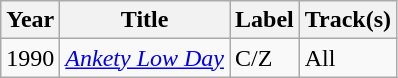<table class="wikitable" border="1">
<tr>
<th><strong>Year</strong></th>
<th><strong>Title</strong></th>
<th><strong>Label</strong></th>
<th><strong>Track(s)</strong></th>
</tr>
<tr>
<td>1990</td>
<td><em><a href='#'>Ankety Low Day</a></em></td>
<td>C/Z</td>
<td>All</td>
</tr>
</table>
